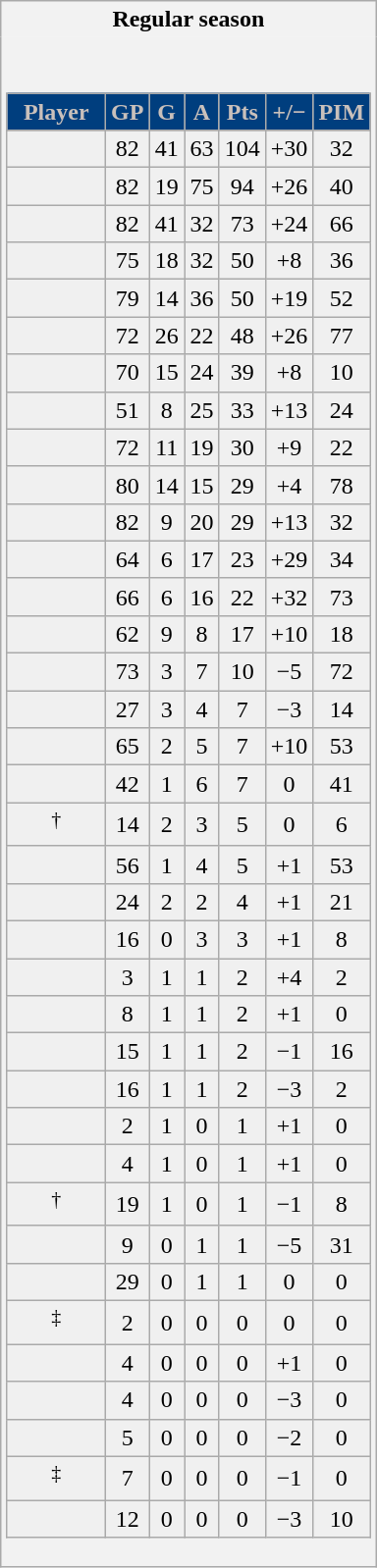<table class="wikitable" style="border: 1px solid #aaa;">
<tr>
<th style="border: 0;">Regular season</th>
</tr>
<tr>
<td style="background: #f2f2f2; border: 0; text-align: center;"><br><table class="wikitable sortable" width="100%">
<tr align=center>
<th style="background:#003e7e;color:#c9c0bb;" width="40%">Player</th>
<th style="background:#003e7e;color:#c9c0bb;" width="10%">GP</th>
<th style="background:#003e7e;color:#c9c0bb;" width="10%">G</th>
<th style="background:#003e7e;color:#c9c0bb;" width="10%">A</th>
<th style="background:#003e7e;color:#c9c0bb;" width="10%">Pts</th>
<th style="background:#003e7e;color:#c9c0bb;" width="10%">+/−</th>
<th style="background:#003e7e;color:#c9c0bb;" width="10%">PIM</th>
</tr>
<tr align=center>
</tr>
<tr bgcolor="#f0f0f0">
<td></td>
<td>82</td>
<td>41</td>
<td>63</td>
<td>104</td>
<td>+30</td>
<td>32</td>
</tr>
<tr bgcolor="#f0f0f0">
<td></td>
<td>82</td>
<td>19</td>
<td>75</td>
<td>94</td>
<td>+26</td>
<td>40</td>
</tr>
<tr bgcolor="#f0f0f0">
<td></td>
<td>82</td>
<td>41</td>
<td>32</td>
<td>73</td>
<td>+24</td>
<td>66</td>
</tr>
<tr bgcolor="#f0f0f0">
<td></td>
<td>75</td>
<td>18</td>
<td>32</td>
<td>50</td>
<td>+8</td>
<td>36</td>
</tr>
<tr bgcolor="#f0f0f0">
<td></td>
<td>79</td>
<td>14</td>
<td>36</td>
<td>50</td>
<td>+19</td>
<td>52</td>
</tr>
<tr bgcolor="#f0f0f0">
<td></td>
<td>72</td>
<td>26</td>
<td>22</td>
<td>48</td>
<td>+26</td>
<td>77</td>
</tr>
<tr bgcolor="#f0f0f0">
<td></td>
<td>70</td>
<td>15</td>
<td>24</td>
<td>39</td>
<td>+8</td>
<td>10</td>
</tr>
<tr bgcolor="#f0f0f0">
<td></td>
<td>51</td>
<td>8</td>
<td>25</td>
<td>33</td>
<td>+13</td>
<td>24</td>
</tr>
<tr bgcolor="#f0f0f0">
<td></td>
<td>72</td>
<td>11</td>
<td>19</td>
<td>30</td>
<td>+9</td>
<td>22</td>
</tr>
<tr bgcolor="#f0f0f0">
<td></td>
<td>80</td>
<td>14</td>
<td>15</td>
<td>29</td>
<td>+4</td>
<td>78</td>
</tr>
<tr bgcolor="#f0f0f0">
<td></td>
<td>82</td>
<td>9</td>
<td>20</td>
<td>29</td>
<td>+13</td>
<td>32</td>
</tr>
<tr bgcolor="#f0f0f0">
<td></td>
<td>64</td>
<td>6</td>
<td>17</td>
<td>23</td>
<td>+29</td>
<td>34</td>
</tr>
<tr bgcolor="#f0f0f0">
<td></td>
<td>66</td>
<td>6</td>
<td>16</td>
<td>22</td>
<td>+32</td>
<td>73</td>
</tr>
<tr bgcolor="#f0f0f0">
<td></td>
<td>62</td>
<td>9</td>
<td>8</td>
<td>17</td>
<td>+10</td>
<td>18</td>
</tr>
<tr bgcolor="#f0f0f0">
<td></td>
<td>73</td>
<td>3</td>
<td>7</td>
<td>10</td>
<td>−5</td>
<td>72</td>
</tr>
<tr bgcolor="#f0f0f0">
<td></td>
<td>27</td>
<td>3</td>
<td>4</td>
<td>7</td>
<td>−3</td>
<td>14</td>
</tr>
<tr bgcolor="#f0f0f0">
<td></td>
<td>65</td>
<td>2</td>
<td>5</td>
<td>7</td>
<td>+10</td>
<td>53</td>
</tr>
<tr bgcolor="#f0f0f0">
<td></td>
<td>42</td>
<td>1</td>
<td>6</td>
<td>7</td>
<td>0</td>
<td>41</td>
</tr>
<tr bgcolor="#f0f0f0">
<td><sup>†</sup></td>
<td>14</td>
<td>2</td>
<td>3</td>
<td>5</td>
<td>0</td>
<td>6</td>
</tr>
<tr bgcolor="#f0f0f0">
<td></td>
<td>56</td>
<td>1</td>
<td>4</td>
<td>5</td>
<td>+1</td>
<td>53</td>
</tr>
<tr bgcolor="#f0f0f0">
<td></td>
<td>24</td>
<td>2</td>
<td>2</td>
<td>4</td>
<td>+1</td>
<td>21</td>
</tr>
<tr bgcolor="#f0f0f0">
<td></td>
<td>16</td>
<td>0</td>
<td>3</td>
<td>3</td>
<td>+1</td>
<td>8</td>
</tr>
<tr bgcolor="#f0f0f0">
<td></td>
<td>3</td>
<td>1</td>
<td>1</td>
<td>2</td>
<td>+4</td>
<td>2</td>
</tr>
<tr bgcolor="#f0f0f0">
<td></td>
<td>8</td>
<td>1</td>
<td>1</td>
<td>2</td>
<td>+1</td>
<td>0</td>
</tr>
<tr bgcolor="#f0f0f0">
<td></td>
<td>15</td>
<td>1</td>
<td>1</td>
<td>2</td>
<td>−1</td>
<td>16</td>
</tr>
<tr bgcolor="#f0f0f0">
<td></td>
<td>16</td>
<td>1</td>
<td>1</td>
<td>2</td>
<td>−3</td>
<td>2</td>
</tr>
<tr bgcolor="#f0f0f0">
<td></td>
<td>2</td>
<td>1</td>
<td>0</td>
<td>1</td>
<td>+1</td>
<td>0</td>
</tr>
<tr bgcolor="#f0f0f0">
<td></td>
<td>4</td>
<td>1</td>
<td>0</td>
<td>1</td>
<td>+1</td>
<td>0</td>
</tr>
<tr bgcolor="#f0f0f0">
<td><sup>†</sup></td>
<td>19</td>
<td>1</td>
<td>0</td>
<td>1</td>
<td>−1</td>
<td>8</td>
</tr>
<tr bgcolor="#f0f0f0">
<td></td>
<td>9</td>
<td>0</td>
<td>1</td>
<td>1</td>
<td>−5</td>
<td>31</td>
</tr>
<tr bgcolor="#f0f0f0">
<td></td>
<td>29</td>
<td>0</td>
<td>1</td>
<td>1</td>
<td>0</td>
<td>0</td>
</tr>
<tr bgcolor="#f0f0f0">
<td><sup>‡</sup></td>
<td>2</td>
<td>0</td>
<td>0</td>
<td>0</td>
<td>0</td>
<td>0</td>
</tr>
<tr bgcolor="#f0f0f0">
<td></td>
<td>4</td>
<td>0</td>
<td>0</td>
<td>0</td>
<td>+1</td>
<td>0</td>
</tr>
<tr bgcolor="#f0f0f0">
<td></td>
<td>4</td>
<td>0</td>
<td>0</td>
<td>0</td>
<td>−3</td>
<td>0</td>
</tr>
<tr bgcolor="#f0f0f0">
<td></td>
<td>5</td>
<td>0</td>
<td>0</td>
<td>0</td>
<td>−2</td>
<td>0</td>
</tr>
<tr bgcolor="#f0f0f0">
<td><sup>‡</sup></td>
<td>7</td>
<td>0</td>
<td>0</td>
<td>0</td>
<td>−1</td>
<td>0</td>
</tr>
<tr bgcolor="#f0f0f0">
<td></td>
<td>12</td>
<td>0</td>
<td>0</td>
<td>0</td>
<td>−3</td>
<td>10</td>
</tr>
</table>
</td>
</tr>
</table>
